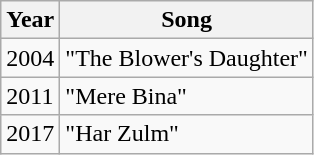<table class="wikitable">
<tr>
<th>Year</th>
<th>Song</th>
</tr>
<tr>
<td>2004</td>
<td>"The Blower's Daughter"</td>
</tr>
<tr>
<td>2011</td>
<td>"Mere Bina"</td>
</tr>
<tr>
<td>2017</td>
<td>"Har Zulm"</td>
</tr>
</table>
